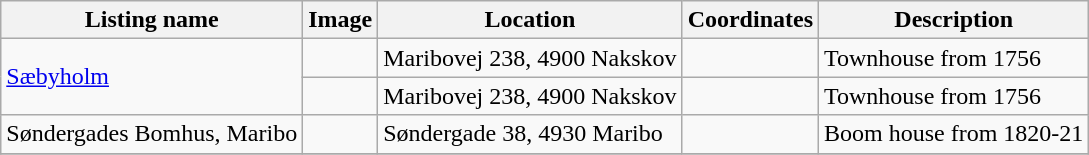<table class="wikitable sortable">
<tr>
<th>Listing name</th>
<th>Image</th>
<th>Location</th>
<th>Coordinates</th>
<th>Description</th>
</tr>
<tr>
<td rowspan="2"><a href='#'>Sæbyholm</a></td>
<td></td>
<td>Maribovej 238, 4900 Nakskov</td>
<td></td>
<td>Townhouse from 1756</td>
</tr>
<tr>
<td></td>
<td>Maribovej 238, 4900 Nakskov</td>
<td></td>
<td>Townhouse from 1756</td>
</tr>
<tr>
<td>Søndergades Bomhus, Maribo</td>
<td></td>
<td>Søndergade 38, 4930 Maribo</td>
<td></td>
<td>Boom house from 1820-21</td>
</tr>
<tr>
</tr>
</table>
